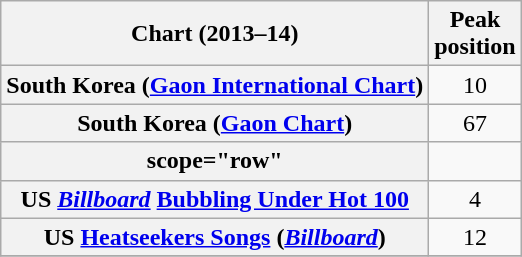<table class="wikitable sortable plainrowheaders">
<tr>
<th>Chart (2013–14)</th>
<th>Peak<br>position</th>
</tr>
<tr>
<th scope="row">South Korea (<a href='#'>Gaon International Chart</a>)</th>
<td style="text-align:center;">10</td>
</tr>
<tr>
<th scope="row">South Korea (<a href='#'>Gaon Chart</a>)</th>
<td style="text-align:center;">67</td>
</tr>
<tr>
<th>scope="row"</th>
</tr>
<tr>
<th scope="row">US <em><a href='#'>Billboard</a></em> <a href='#'>Bubbling Under Hot 100</a></th>
<td align="center">4</td>
</tr>
<tr>
<th scope="row">US <a href='#'>Heatseekers Songs</a> (<em><a href='#'>Billboard</a></em>)</th>
<td style="text-align:center;">12</td>
</tr>
<tr>
</tr>
</table>
